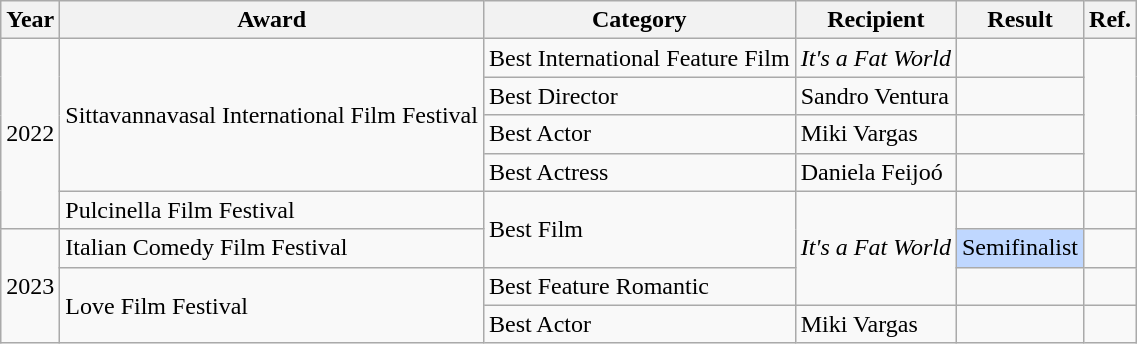<table class="wikitable">
<tr>
<th>Year</th>
<th>Award</th>
<th>Category</th>
<th>Recipient</th>
<th>Result</th>
<th>Ref.</th>
</tr>
<tr>
<td rowspan="5">2022</td>
<td rowspan="4">Sittavannavasal International Film Festival</td>
<td>Best International Feature Film</td>
<td><em>It's a Fat World</em></td>
<td></td>
<td rowspan="4"></td>
</tr>
<tr>
<td>Best Director</td>
<td>Sandro Ventura</td>
<td></td>
</tr>
<tr>
<td>Best Actor</td>
<td>Miki Vargas</td>
<td></td>
</tr>
<tr>
<td>Best Actress</td>
<td>Daniela Feijoó</td>
<td></td>
</tr>
<tr>
<td>Pulcinella Film Festival</td>
<td rowspan="2">Best Film</td>
<td rowspan="3"><em>It's a Fat World</em></td>
<td></td>
<td></td>
</tr>
<tr>
<td rowspan="3">2023</td>
<td>Italian Comedy Film Festival</td>
<td align="center" bgcolor="#bfd7ff">Semifinalist</td>
<td></td>
</tr>
<tr>
<td rowspan="2">Love Film Festival</td>
<td>Best Feature Romantic</td>
<td></td>
<td></td>
</tr>
<tr>
<td>Best Actor</td>
<td>Miki Vargas</td>
<td></td>
<td></td>
</tr>
</table>
